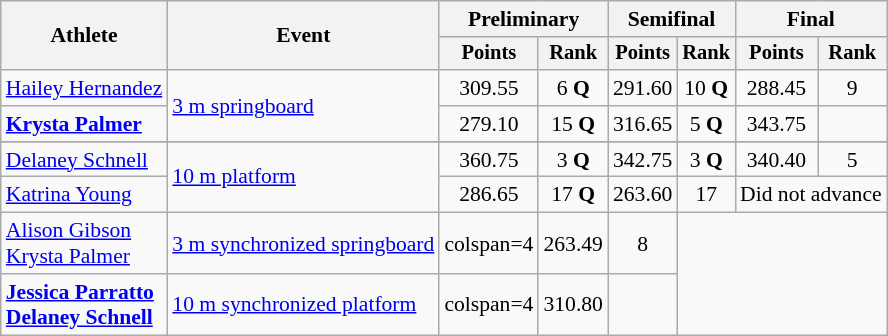<table class=wikitable style=font-size:90%;text-align:center>
<tr>
<th rowspan=2>Athlete</th>
<th rowspan=2>Event</th>
<th colspan=2>Preliminary</th>
<th colspan=2>Semifinal</th>
<th colspan=2>Final</th>
</tr>
<tr style=font-size:95%>
<th>Points</th>
<th>Rank</th>
<th>Points</th>
<th>Rank</th>
<th>Points</th>
<th>Rank</th>
</tr>
<tr>
<td align=left><a href='#'>Hailey Hernandez</a></td>
<td align=left rowspan=2><a href='#'>3 m springboard</a></td>
<td>309.55</td>
<td>6 <strong>Q</strong></td>
<td>291.60</td>
<td>10 <strong>Q</strong></td>
<td>288.45</td>
<td>9</td>
</tr>
<tr>
<td align=left><strong><a href='#'>Krysta Palmer</a></strong></td>
<td>279.10</td>
<td>15 <strong>Q</strong></td>
<td>316.65</td>
<td>5 <strong>Q</strong></td>
<td>343.75</td>
<td></td>
</tr>
<tr>
</tr>
<tr>
<td align=left><a href='#'>Delaney Schnell</a></td>
<td align=left rowspan=2><a href='#'>10 m platform</a></td>
<td>360.75</td>
<td>3 <strong>Q</strong></td>
<td>342.75</td>
<td>3 <strong>Q</strong></td>
<td>340.40</td>
<td>5</td>
</tr>
<tr>
<td align=left><a href='#'>Katrina Young</a></td>
<td>286.65</td>
<td>17 <strong>Q</strong></td>
<td>263.60</td>
<td>17</td>
<td colspan=2>Did not advance</td>
</tr>
<tr>
<td align=left><a href='#'>Alison Gibson</a><br><a href='#'>Krysta Palmer</a></td>
<td align=left><a href='#'>3 m synchronized springboard</a></td>
<td>colspan=4 </td>
<td>263.49</td>
<td>8</td>
</tr>
<tr>
<td align=left><strong><a href='#'>Jessica Parratto</a><br><a href='#'>Delaney Schnell</a></strong></td>
<td align=left><a href='#'>10 m synchronized platform</a></td>
<td>colspan=4 </td>
<td>310.80</td>
<td></td>
</tr>
</table>
